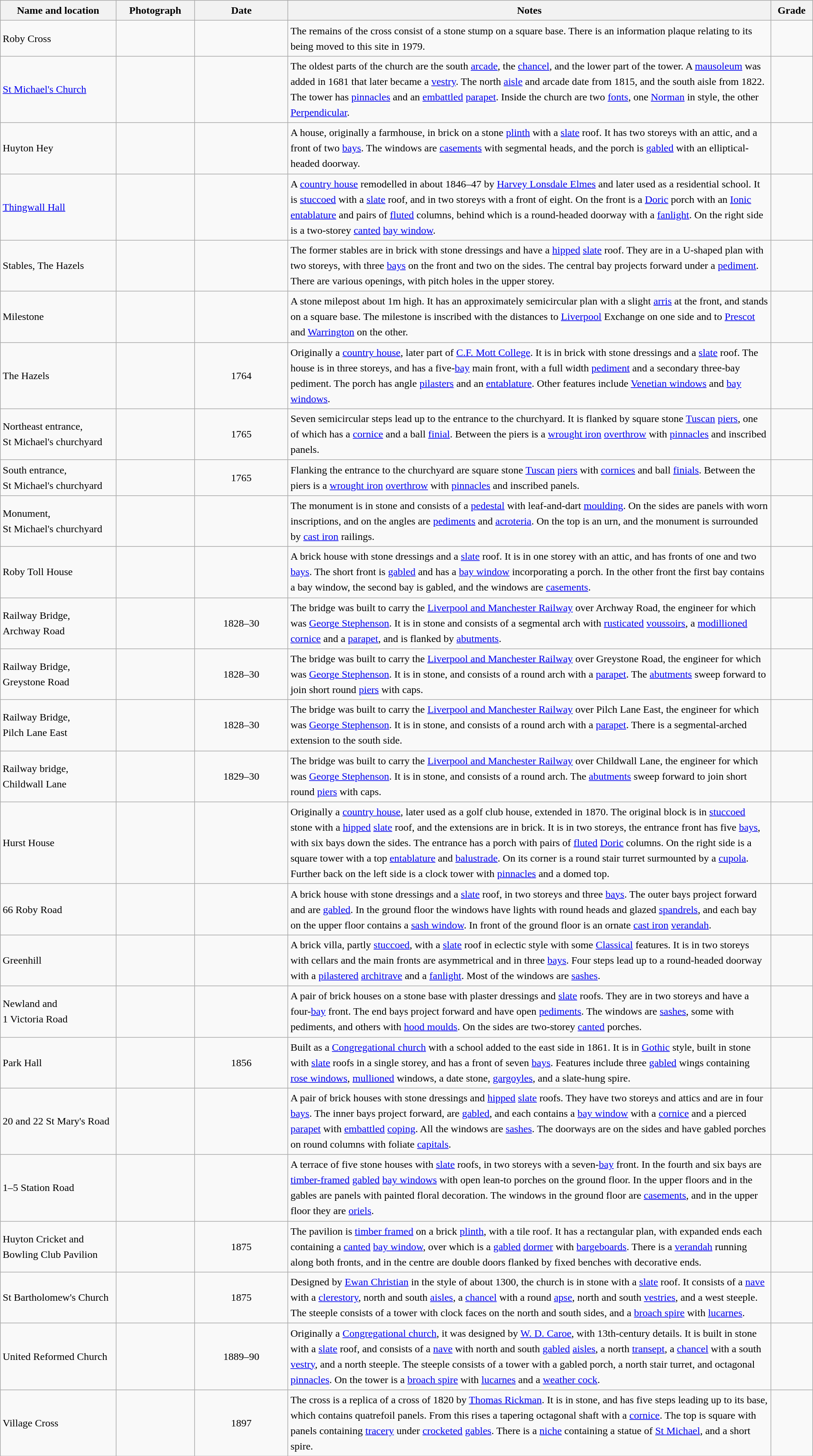<table class="wikitable sortable plainrowheaders" style="width:100%;border:0px;text-align:left;line-height:150%;">
<tr>
<th scope="col"  style="width:150px">Name and location</th>
<th scope="col"  style="width:100px" class="unsortable">Photograph</th>
<th scope="col"  style="width:120px">Date</th>
<th scope="col"  style="width:650px" class="unsortable">Notes</th>
<th scope="col"  style="width:50px">Grade</th>
</tr>
<tr>
<td>Roby Cross<br><small></small></td>
<td></td>
<td align="center"></td>
<td>The remains of the cross consist of a stone stump on a square base.  There is an information plaque relating to its being moved to this site in 1979.</td>
<td align="center" ></td>
</tr>
<tr>
<td><a href='#'>St Michael's Church</a><br><small></small></td>
<td></td>
<td align="center"></td>
<td>The oldest parts of the church are the south <a href='#'>arcade</a>, the <a href='#'>chancel</a>, and the lower part of the tower.  A <a href='#'>mausoleum</a> was added in 1681 that later became a <a href='#'>vestry</a>.  The north <a href='#'>aisle</a> and arcade date from 1815, and the south aisle from 1822.  The tower has <a href='#'>pinnacles</a> and an <a href='#'>embattled</a> <a href='#'>parapet</a>.  Inside the church are two <a href='#'>fonts</a>, one <a href='#'>Norman</a> in style, the other <a href='#'>Perpendicular</a>.</td>
<td align="center" ></td>
</tr>
<tr>
<td>Huyton Hey<br><small></small></td>
<td></td>
<td align="center"></td>
<td>A house, originally a farmhouse, in brick on a stone <a href='#'>plinth</a> with a <a href='#'>slate</a> roof.  It has two storeys with an attic, and a front of two <a href='#'>bays</a>.  The windows are <a href='#'>casements</a> with segmental heads, and the porch is <a href='#'>gabled</a> with an elliptical-headed doorway.</td>
<td align="center" ></td>
</tr>
<tr>
<td><a href='#'>Thingwall Hall</a><br><small></small></td>
<td></td>
<td align="center"></td>
<td>A <a href='#'>country house</a> remodelled in about 1846–47 by <a href='#'>Harvey Lonsdale Elmes</a> and later used as a residential school.  It is <a href='#'>stuccoed</a> with a <a href='#'>slate</a> roof, and in two storeys with a front of eight.  On the front is a <a href='#'>Doric</a> porch with an <a href='#'>Ionic</a> <a href='#'>entablature</a> and pairs of <a href='#'>fluted</a> columns, behind which is a round-headed doorway with a <a href='#'>fanlight</a>.  On the right side is a two-storey <a href='#'>canted</a> <a href='#'>bay window</a>.</td>
<td align="center" ></td>
</tr>
<tr>
<td>Stables, The Hazels<br><small></small></td>
<td></td>
<td align="center"></td>
<td>The former stables are in brick with stone dressings and have a <a href='#'>hipped</a> <a href='#'>slate</a> roof.  They are in a U-shaped plan with two storeys, with three <a href='#'>bays</a> on the front and two on the sides.  The central bay projects forward under a <a href='#'>pediment</a>.  There are various openings, with pitch holes in the upper storey.</td>
<td align="center" ></td>
</tr>
<tr>
<td>Milestone<br><small></small></td>
<td></td>
<td align="center"></td>
<td>A stone milepost about 1m high.  It has an approximately semicircular plan with a slight <a href='#'>arris</a> at the front, and stands on a square base.  The milestone is inscribed with the distances to <a href='#'>Liverpool</a> Exchange on one side and to <a href='#'>Prescot</a> and <a href='#'>Warrington</a> on the other.</td>
<td align="center" ></td>
</tr>
<tr>
<td>The Hazels<br><small></small></td>
<td></td>
<td align="center">1764</td>
<td>Originally a <a href='#'>country house</a>, later part of <a href='#'>C.F. Mott College</a>.  It is in brick with stone dressings and a <a href='#'>slate</a> roof.  The house is in three storeys, and has a five-<a href='#'>bay</a> main front, with a full width <a href='#'>pediment</a> and a secondary three-bay pediment.  The porch has angle <a href='#'>pilasters</a> and an <a href='#'>entablature</a>.  Other features include <a href='#'>Venetian windows</a> and <a href='#'>bay windows</a>.</td>
<td align="center" ></td>
</tr>
<tr>
<td>Northeast entrance,<br>St Michael's churchyard<br><small></small></td>
<td></td>
<td align="center">1765</td>
<td>Seven semicircular steps lead up to the entrance to the churchyard.  It is flanked by square stone <a href='#'>Tuscan</a> <a href='#'>piers</a>, one of which has a <a href='#'>cornice</a> and a ball <a href='#'>finial</a>.  Between the piers is a <a href='#'>wrought iron</a> <a href='#'>overthrow</a> with <a href='#'>pinnacles</a> and inscribed panels.</td>
<td align="center" ></td>
</tr>
<tr>
<td>South entrance,<br>St Michael's churchyard<br><small></small></td>
<td></td>
<td align="center">1765</td>
<td>Flanking the entrance to the churchyard are square stone <a href='#'>Tuscan</a> <a href='#'>piers</a> with <a href='#'>cornices</a> and ball <a href='#'>finials</a>.  Between the piers is a <a href='#'>wrought iron</a> <a href='#'>overthrow</a> with <a href='#'>pinnacles</a> and inscribed panels.</td>
<td align="center" ></td>
</tr>
<tr>
<td>Monument,<br>St Michael's churchyard<br><small></small></td>
<td></td>
<td align="center"></td>
<td>The monument is in stone and consists of a <a href='#'>pedestal</a> with leaf-and-dart <a href='#'>moulding</a>.  On the sides are panels with worn inscriptions, and on the angles are <a href='#'>pediments</a> and <a href='#'>acroteria</a>.  On the top is an urn, and the monument is surrounded by <a href='#'>cast iron</a> railings.</td>
<td align="center" ></td>
</tr>
<tr>
<td>Roby Toll House<br><small></small></td>
<td></td>
<td align="center"></td>
<td>A brick house with stone dressings and a <a href='#'>slate</a> roof.  It is in one storey with an attic, and has fronts of one and two <a href='#'>bays</a>.  The short front is <a href='#'>gabled</a> and has a <a href='#'>bay window</a> incorporating a porch.  In the other front the first bay contains a bay window, the second bay is gabled, and the windows are <a href='#'>casements</a>.</td>
<td align="center" ></td>
</tr>
<tr>
<td>Railway Bridge,<br>Archway Road<br><small></small></td>
<td></td>
<td align="center">1828–30</td>
<td>The bridge was built to carry the <a href='#'>Liverpool and Manchester Railway</a> over Archway Road, the engineer for which was <a href='#'>George Stephenson</a>.  It is in stone and consists of a segmental arch with <a href='#'>rusticated</a> <a href='#'>voussoirs</a>, a <a href='#'>modillioned</a> <a href='#'>cornice</a> and a <a href='#'>parapet</a>, and is flanked by <a href='#'>abutments</a>.</td>
<td align="center" ></td>
</tr>
<tr>
<td>Railway Bridge,<br>Greystone Road<br><small></small></td>
<td></td>
<td align="center">1828–30</td>
<td>The bridge was built to carry the <a href='#'>Liverpool and Manchester Railway</a> over Greystone Road, the engineer for which was <a href='#'>George Stephenson</a>.  It is in stone, and consists of a round arch with a <a href='#'>parapet</a>.  The <a href='#'>abutments</a> sweep forward to join short round <a href='#'>piers</a> with caps.</td>
<td align="center" ></td>
</tr>
<tr>
<td>Railway Bridge,<br>Pilch Lane East<br><small></small></td>
<td></td>
<td align="center">1828–30</td>
<td>The bridge was built to carry the <a href='#'>Liverpool and Manchester Railway</a> over Pilch Lane East, the engineer for which was <a href='#'>George Stephenson</a>.  It is in stone, and consists of a round arch with a <a href='#'>parapet</a>.  There is a segmental-arched extension to the south side.</td>
<td align="center" ></td>
</tr>
<tr>
<td>Railway bridge,<br>Childwall Lane<br><small></small></td>
<td></td>
<td align="center">1829–30</td>
<td>The bridge was built to carry the <a href='#'>Liverpool and Manchester Railway</a> over Childwall Lane, the engineer for which was <a href='#'>George Stephenson</a>.  It is in stone, and consists of a round arch.  The <a href='#'>abutments</a> sweep forward to join short round <a href='#'>piers</a> with caps.</td>
<td align="center" ></td>
</tr>
<tr>
<td>Hurst House<br><small></small></td>
<td></td>
<td align="center"></td>
<td>Originally a <a href='#'>country house</a>, later used as a golf club house, extended in 1870.  The original block is in <a href='#'>stuccoed</a> stone with a <a href='#'>hipped</a> <a href='#'>slate</a> roof, and the extensions are in brick.  It is in two storeys, the entrance front has five <a href='#'>bays</a>, with six bays down the sides.  The entrance has a porch with pairs of <a href='#'>fluted</a> <a href='#'>Doric</a> columns.  On the right side is a square tower with a top <a href='#'>entablature</a> and <a href='#'>balustrade</a>.  On its corner is a round stair turret surmounted by a <a href='#'>cupola</a>.  Further back on the left side is a clock tower with <a href='#'>pinnacles</a> and a domed top.</td>
<td align="center" ></td>
</tr>
<tr>
<td>66 Roby Road<br><small></small></td>
<td></td>
<td align="center"></td>
<td>A brick house with stone dressings and a <a href='#'>slate</a> roof, in two storeys and three <a href='#'>bays</a>.  The outer bays project forward and are <a href='#'>gabled</a>.  In the ground floor the windows have lights with round heads and glazed <a href='#'>spandrels</a>, and each bay on the upper floor contains a <a href='#'>sash window</a>.  In front of the ground floor is an ornate <a href='#'>cast iron</a> <a href='#'>verandah</a>.</td>
<td align="center" ></td>
</tr>
<tr>
<td>Greenhill<br><small></small></td>
<td></td>
<td align="center"></td>
<td>A brick villa, partly <a href='#'>stuccoed</a>, with a <a href='#'>slate</a> roof in eclectic style with some <a href='#'>Classical</a> features.  It is in two storeys with cellars and the main fronts are asymmetrical and in three <a href='#'>bays</a>.  Four steps lead up to a round-headed doorway with a <a href='#'>pilastered</a> <a href='#'>architrave</a> and a <a href='#'>fanlight</a>.  Most of the windows are <a href='#'>sashes</a>.</td>
<td align="center" ></td>
</tr>
<tr>
<td>Newland and<br>1 Victoria Road<br><small></small></td>
<td></td>
<td align="center"></td>
<td>A pair of brick houses on a stone base with plaster dressings and <a href='#'>slate</a> roofs.  They are in two storeys and have a four-<a href='#'>bay</a> front.  The end bays project forward and have open <a href='#'>pediments</a>.  The windows are <a href='#'>sashes</a>, some with pediments, and others with <a href='#'>hood moulds</a>.  On the sides are two-storey <a href='#'>canted</a> porches.</td>
<td align="center" ></td>
</tr>
<tr>
<td>Park Hall<br><small></small></td>
<td></td>
<td align="center">1856</td>
<td>Built as a <a href='#'>Congregational church</a> with a school added to the east side in 1861.  It is in <a href='#'>Gothic</a> style, built in stone with <a href='#'>slate</a> roofs in a single storey, and has a front of seven <a href='#'>bays</a>.  Features include three <a href='#'>gabled</a> wings containing <a href='#'>rose windows</a>, <a href='#'>mullioned</a> windows, a date stone, <a href='#'>gargoyles</a>, and a slate-hung spire.</td>
<td align="center" ></td>
</tr>
<tr>
<td>20 and 22 St Mary's Road<br><small></small></td>
<td></td>
<td align="center"></td>
<td>A pair of brick houses with stone dressings and <a href='#'>hipped</a> <a href='#'>slate</a> roofs.  They have two storeys and attics and are in four <a href='#'>bays</a>.  The inner bays project forward, are <a href='#'>gabled</a>, and each contains a <a href='#'>bay window</a> with a <a href='#'>cornice</a> and a pierced <a href='#'>parapet</a> with <a href='#'>embattled</a> <a href='#'>coping</a>.  All the windows are <a href='#'>sashes</a>.  The doorways are on the sides and have gabled porches on round columns with foliate <a href='#'>capitals</a>.</td>
<td align="center" ></td>
</tr>
<tr>
<td>1–5 Station Road<br><small></small></td>
<td></td>
<td align="center"></td>
<td>A terrace of five stone houses with <a href='#'>slate</a> roofs, in two storeys with a seven-<a href='#'>bay</a> front.  In the fourth and six bays are <a href='#'>timber-framed</a> <a href='#'>gabled</a> <a href='#'>bay windows</a> with open lean-to porches on the ground floor.  In the upper floors and in the gables are panels with painted floral decoration.  The windows in the ground floor are <a href='#'>casements</a>, and in the upper floor they are <a href='#'>oriels</a>.</td>
<td align="center" ></td>
</tr>
<tr>
<td>Huyton Cricket and Bowling Club Pavilion<br><small></small></td>
<td></td>
<td align="center">1875</td>
<td>The pavilion is <a href='#'>timber framed</a> on a brick <a href='#'>plinth</a>, with a tile roof.  It has a rectangular plan, with expanded ends each containing a <a href='#'>canted</a> <a href='#'>bay window</a>, over which is a <a href='#'>gabled</a> <a href='#'>dormer</a> with <a href='#'>bargeboards</a>.  There is a <a href='#'>verandah</a> running along both fronts, and in the centre are double doors flanked by fixed benches with decorative ends.</td>
<td align="center" ></td>
</tr>
<tr>
<td>St Bartholomew's Church<br><small></small></td>
<td></td>
<td align="center">1875</td>
<td>Designed by <a href='#'>Ewan Christian</a> in the style of about 1300, the church is in stone with a <a href='#'>slate</a> roof.  It consists of a <a href='#'>nave</a> with a <a href='#'>clerestory</a>, north and south <a href='#'>aisles</a>, a <a href='#'>chancel</a> with a round <a href='#'>apse</a>, north and south <a href='#'>vestries</a>, and a west steeple.  The steeple consists of a tower with clock faces on the north and south sides, and a <a href='#'>broach spire</a> with <a href='#'>lucarnes</a>.</td>
<td align="center" ></td>
</tr>
<tr>
<td>United Reformed Church<br><small></small></td>
<td></td>
<td align="center">1889–90</td>
<td>Originally a <a href='#'>Congregational church</a>, it was designed by <a href='#'>W. D. Caroe</a>, with 13th-century details.  It is built in stone with a <a href='#'>slate</a> roof, and consists of a <a href='#'>nave</a> with north and south <a href='#'>gabled</a> <a href='#'>aisles</a>, a north <a href='#'>transept</a>, a <a href='#'>chancel</a> with a south <a href='#'>vestry</a>, and a north steeple.  The steeple consists of a tower with a gabled porch, a north stair turret, and octagonal <a href='#'>pinnacles</a>.  On the tower is a <a href='#'>broach spire</a> with <a href='#'>lucarnes</a> and a <a href='#'>weather cock</a>.</td>
<td align="center" ></td>
</tr>
<tr>
<td>Village Cross<br><small></small></td>
<td></td>
<td align="center">1897</td>
<td>The cross is a replica of a cross of 1820 by <a href='#'>Thomas Rickman</a>.  It is in stone, and has five steps leading up to its base, which contains quatrefoil panels.  From this rises a tapering octagonal shaft with a <a href='#'>cornice</a>.  The top is square with panels containing <a href='#'>tracery</a> under <a href='#'>crocketed</a> <a href='#'>gables</a>.  There is a <a href='#'>niche</a> containing a statue of <a href='#'>St Michael</a>, and a short spire.</td>
<td align="center" ></td>
</tr>
<tr>
</tr>
</table>
